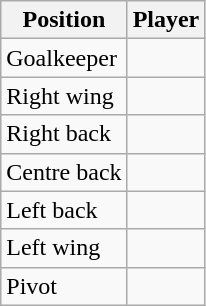<table class="wikitable">
<tr>
<th>Position</th>
<th>Player</th>
</tr>
<tr>
<td>Goalkeeper</td>
<td></td>
</tr>
<tr>
<td>Right wing</td>
<td></td>
</tr>
<tr>
<td>Right back</td>
<td></td>
</tr>
<tr>
<td>Centre back</td>
<td></td>
</tr>
<tr>
<td>Left back</td>
<td></td>
</tr>
<tr>
<td>Left wing</td>
<td></td>
</tr>
<tr>
<td>Pivot</td>
<td></td>
</tr>
</table>
